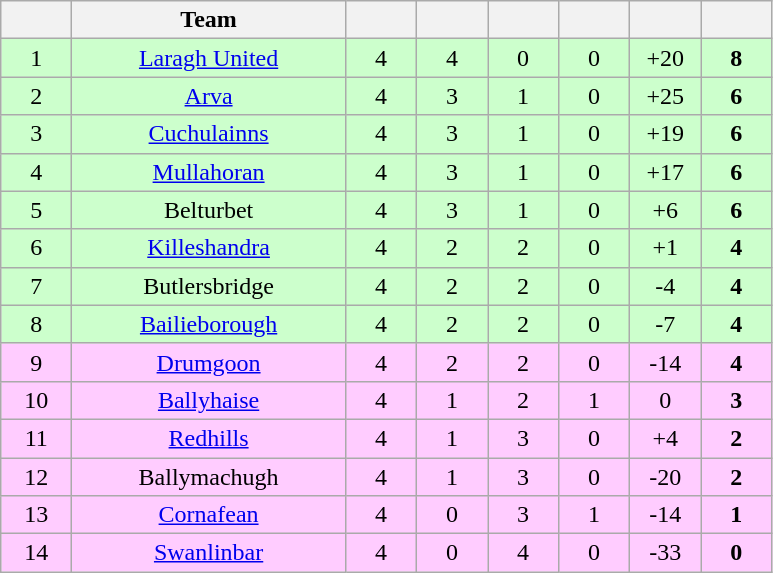<table class="wikitable" style="text-align:center">
<tr>
<th width="40"></th>
<th style="width:175px;">Team</th>
<th width="40"></th>
<th width="40"></th>
<th width="40"></th>
<th width="40"></th>
<th width="40"></th>
<th width="40"></th>
</tr>
<tr style="background:#cfc;">
<td>1</td>
<td><a href='#'>Laragh United</a></td>
<td>4</td>
<td>4</td>
<td>0</td>
<td>0</td>
<td>+20</td>
<td><strong>8</strong></td>
</tr>
<tr style="background:#cfc;">
<td>2</td>
<td><a href='#'>Arva</a></td>
<td>4</td>
<td>3</td>
<td>1</td>
<td>0</td>
<td>+25</td>
<td><strong>6</strong></td>
</tr>
<tr style="background:#cfc;">
<td>3</td>
<td><a href='#'>Cuchulainns</a></td>
<td>4</td>
<td>3</td>
<td>1</td>
<td>0</td>
<td>+19</td>
<td><strong>6</strong></td>
</tr>
<tr style="background:#cfc;">
<td>4</td>
<td><a href='#'>Mullahoran</a></td>
<td>4</td>
<td>3</td>
<td>1</td>
<td>0</td>
<td>+17</td>
<td><strong>6</strong></td>
</tr>
<tr style="background:#cfc;">
<td>5</td>
<td>Belturbet</td>
<td>4</td>
<td>3</td>
<td>1</td>
<td>0</td>
<td>+6</td>
<td><strong>6</strong></td>
</tr>
<tr style="background:#cfc;">
<td>6</td>
<td><a href='#'>Killeshandra</a></td>
<td>4</td>
<td>2</td>
<td>2</td>
<td>0</td>
<td>+1</td>
<td><strong>4</strong></td>
</tr>
<tr style="background:#cfc;">
<td>7</td>
<td>Butlersbridge</td>
<td>4</td>
<td>2</td>
<td>2</td>
<td>0</td>
<td>-4</td>
<td><strong>4</strong></td>
</tr>
<tr style="background:#cfc;">
<td>8</td>
<td><a href='#'>Bailieborough</a></td>
<td>4</td>
<td>2</td>
<td>2</td>
<td>0</td>
<td>-7</td>
<td><strong>4</strong></td>
</tr>
<tr style="background:#fcf;">
<td>9</td>
<td><a href='#'>Drumgoon</a></td>
<td>4</td>
<td>2</td>
<td>2</td>
<td>0</td>
<td>-14</td>
<td><strong>4</strong></td>
</tr>
<tr style="background:#fcf;">
<td>10</td>
<td><a href='#'>Ballyhaise</a></td>
<td>4</td>
<td>1</td>
<td>2</td>
<td>1</td>
<td>0</td>
<td><strong>3</strong></td>
</tr>
<tr style="background:#fcf;">
<td>11</td>
<td><a href='#'>Redhills</a></td>
<td>4</td>
<td>1</td>
<td>3</td>
<td>0</td>
<td>+4</td>
<td><strong>2</strong></td>
</tr>
<tr style="background:#fcf;">
<td>12</td>
<td>Ballymachugh</td>
<td>4</td>
<td>1</td>
<td>3</td>
<td>0</td>
<td>-20</td>
<td><strong>2</strong></td>
</tr>
<tr style="background:#fcf;">
<td>13</td>
<td><a href='#'>Cornafean</a></td>
<td>4</td>
<td>0</td>
<td>3</td>
<td>1</td>
<td>-14</td>
<td><strong>1</strong></td>
</tr>
<tr style="background:#fcf;">
<td>14</td>
<td><a href='#'>Swanlinbar</a></td>
<td>4</td>
<td>0</td>
<td>4</td>
<td>0</td>
<td>-33</td>
<td><strong>0</strong></td>
</tr>
</table>
